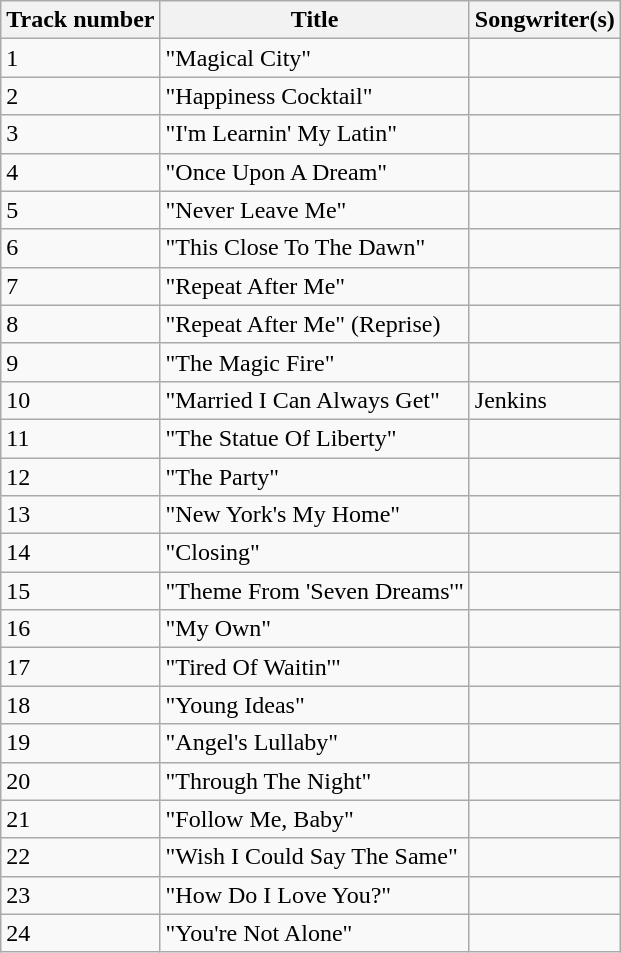<table class="wikitable">
<tr>
<th>Track number</th>
<th>Title</th>
<th>Songwriter(s)</th>
</tr>
<tr>
<td>1</td>
<td>"Magical City"</td>
<td><small></small></td>
</tr>
<tr>
<td>2</td>
<td>"Happiness Cocktail"</td>
<td><small></small></td>
</tr>
<tr>
<td>3</td>
<td>"I'm Learnin' My Latin"</td>
<td><small></small></td>
</tr>
<tr>
<td>4</td>
<td>"Once Upon A Dream"</td>
<td><small></small></td>
</tr>
<tr>
<td>5</td>
<td>"Never Leave Me"</td>
<td><small></small></td>
</tr>
<tr>
<td>6</td>
<td>"This Close To The Dawn"</td>
<td><small></small></td>
</tr>
<tr>
<td>7</td>
<td>"Repeat After Me"</td>
<td><small></small></td>
</tr>
<tr>
<td>8</td>
<td>"Repeat After Me" (Reprise)</td>
<td><small></small></td>
</tr>
<tr>
<td>9</td>
<td>"The Magic Fire"</td>
<td></td>
</tr>
<tr>
<td>10</td>
<td>"Married I Can Always Get"</td>
<td>Jenkins</td>
</tr>
<tr>
<td>11</td>
<td>"The Statue Of Liberty"</td>
<td><small></small></td>
</tr>
<tr>
<td>12</td>
<td>"The Party"</td>
<td><small></small></td>
</tr>
<tr>
<td>13</td>
<td>"New York's My Home"</td>
<td><small></small></td>
</tr>
<tr>
<td>14</td>
<td>"Closing"</td>
<td><small></small></td>
</tr>
<tr>
<td>15</td>
<td>"Theme From 'Seven Dreams'"</td>
<td><small></small></td>
</tr>
<tr>
<td>16</td>
<td>"My Own"</td>
<td><small></small></td>
</tr>
<tr>
<td>17</td>
<td>"Tired Of Waitin'"</td>
<td><small></small></td>
</tr>
<tr>
<td>18</td>
<td>"Young Ideas"</td>
<td><small></small></td>
</tr>
<tr>
<td>19</td>
<td>"Angel's Lullaby"</td>
<td><small></small></td>
</tr>
<tr>
<td>20</td>
<td>"Through The Night"</td>
<td><small></small></td>
</tr>
<tr>
<td>21</td>
<td>"Follow Me, Baby"</td>
<td><small></small></td>
</tr>
<tr>
<td>22</td>
<td>"Wish I Could Say The Same"</td>
<td><small></small></td>
</tr>
<tr>
<td>23</td>
<td>"How Do I Love You?"</td>
<td><small></small></td>
</tr>
<tr>
<td>24</td>
<td>"You're Not Alone"</td>
<td><small></small></td>
</tr>
</table>
